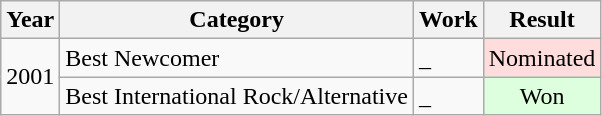<table class="wikitable">
<tr>
<th>Year</th>
<th>Category</th>
<th>Work</th>
<th>Result</th>
</tr>
<tr>
<td rowspan="2">2001</td>
<td>Best Newcomer</td>
<td>_</td>
<td style="background: #ffdddd" align="center" class="table-yes2">Nominated</td>
</tr>
<tr>
<td>Best International Rock/Alternative</td>
<td>_</td>
<td style="background: #ddffdd" align="center" class="table-yes2">Won</td>
</tr>
</table>
